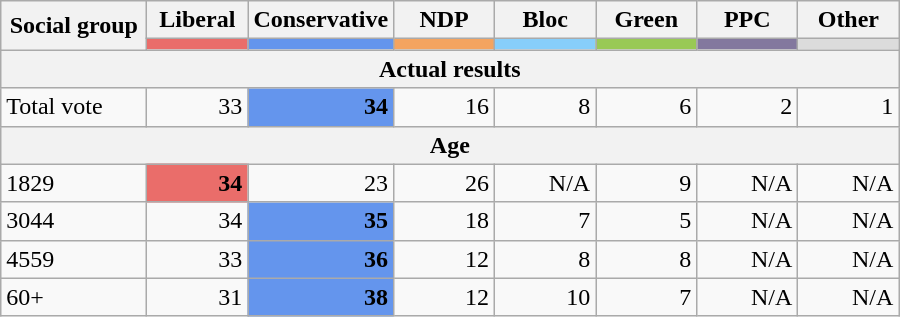<table class="wikitable" style="text-align:right">
<tr>
<th style="width:90px;" rowspan="2">Social group</th>
<th style="width:60px;">Liberal</th>
<th style="width:60px;">Conservative</th>
<th style="width:60px;">NDP</th>
<th style="width:60px;">Bloc</th>
<th style="width:60px;">Green</th>
<th style="width:60px;">PPC</th>
<th style="width:60px;">Other</th>
</tr>
<tr>
<th style="background-color:#EA6D6A;"></th>
<th style="background-color:#6495ED;"></th>
<th style="background-color:#F4A460;"></th>
<th style="background-color:#87CEFA;"></th>
<th style="background-color:#99C955;"></th>
<th style="background-color:#83789E;"></th>
<th style="background-color:#DCDCDC;"></th>
</tr>
<tr>
<th colspan="8">Actual results</th>
</tr>
<tr>
<td style="text-align:left">Total vote</td>
<td>33</td>
<td style="background-color:#6495ED;"><strong>34</strong></td>
<td>16</td>
<td>8</td>
<td>6</td>
<td>2</td>
<td>1</td>
</tr>
<tr>
<th colspan="8">Age</th>
</tr>
<tr>
<td style="text-align:left">1829</td>
<td style="background-color:#EA6D6A;"><strong>34</strong></td>
<td>23</td>
<td>26</td>
<td>N/A</td>
<td>9</td>
<td>N/A</td>
<td>N/A</td>
</tr>
<tr>
<td style="text-align:left">3044</td>
<td>34</td>
<td style="background-color:#6495ED;"><strong>35</strong></td>
<td>18</td>
<td>7</td>
<td>5</td>
<td>N/A</td>
<td>N/A</td>
</tr>
<tr>
<td style="text-align:left">4559</td>
<td>33</td>
<td style="background-color:#6495ED;"><strong>36</strong></td>
<td>12</td>
<td>8</td>
<td>8</td>
<td>N/A</td>
<td>N/A</td>
</tr>
<tr>
<td style="text-align:left">60+</td>
<td>31</td>
<td style="background-color:#6495ED;"><strong>38</strong></td>
<td>12</td>
<td>10</td>
<td>7</td>
<td>N/A</td>
<td>N/A</td>
</tr>
</table>
